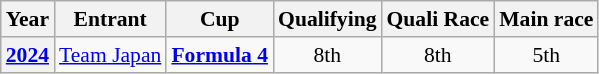<table class="wikitable" style="text-align:center; font-size:90%">
<tr>
<th>Year</th>
<th>Entrant</th>
<th>Cup</th>
<th>Qualifying</th>
<th>Quali Race</th>
<th>Main race</th>
</tr>
<tr>
<th><a href='#'>2024</a></th>
<td> <a href='#'>Team Japan</a></td>
<td><a href='#'><strong><span>Formula 4</span></strong></a></td>
<td>8th</td>
<td>8th</td>
<td>5th</td>
</tr>
</table>
